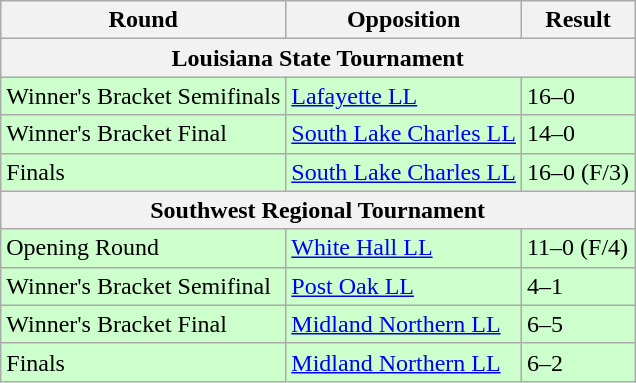<table class="wikitable">
<tr>
<th>Round</th>
<th>Opposition</th>
<th>Result</th>
</tr>
<tr District Tournament-2 wins 0 losses versus Bogalusa>
<th colspan=3>Louisiana State Tournament</th>
</tr>
<tr bgcolor=ccffcc>
<td>Winner's Bracket Semifinals</td>
<td><a href='#'>Lafayette LL</a></td>
<td>16–0</td>
</tr>
<tr bgcolor=ccffcc>
<td>Winner's Bracket Final</td>
<td><a href='#'>South Lake Charles LL</a></td>
<td>14–0</td>
</tr>
<tr bgcolor=ccffcc>
<td>Finals</td>
<td><a href='#'>South Lake Charles LL</a></td>
<td>16–0 (F/3)</td>
</tr>
<tr>
<th colspan=3>Southwest Regional Tournament</th>
</tr>
<tr bgcolor=ccffcc>
<td>Opening Round</td>
<td> <a href='#'>White Hall LL</a></td>
<td>11–0 (F/4)</td>
</tr>
<tr bgcolor=ccffcc>
<td>Winner's Bracket Semifinal</td>
<td> <a href='#'>Post Oak LL</a></td>
<td>4–1</td>
</tr>
<tr bgcolor=ccffcc>
<td>Winner's Bracket Final</td>
<td> <a href='#'>Midland Northern LL</a></td>
<td>6–5</td>
</tr>
<tr bgcolor=ccffcc>
<td>Finals</td>
<td> <a href='#'>Midland Northern LL</a></td>
<td>6–2</td>
</tr>
</table>
